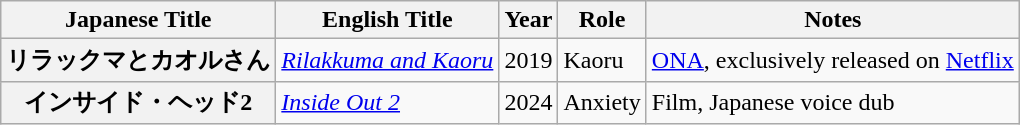<table class="wikitable plainrowheaders sortable" style="font-size:100%">
<tr>
<th scope="col">Japanese Title</th>
<th scope="col">English Title</th>
<th scope="col">Year</th>
<th scope="col">Role</th>
<th scope="col" class="unsortable">Notes</th>
</tr>
<tr>
<th scope="row">リラックマとカオルさん</th>
<td><em><a href='#'>Rilakkuma and Kaoru</a></em></td>
<td>2019</td>
<td>Kaoru</td>
<td><a href='#'>ONA</a>, exclusively released on <a href='#'>Netflix</a></td>
</tr>
<tr>
<th scope="row">インサイド・ヘッド2</th>
<td><em><a href='#'>Inside Out 2</a></em></td>
<td>2024</td>
<td>Anxiety</td>
<td>Film, Japanese voice dub</td>
</tr>
</table>
